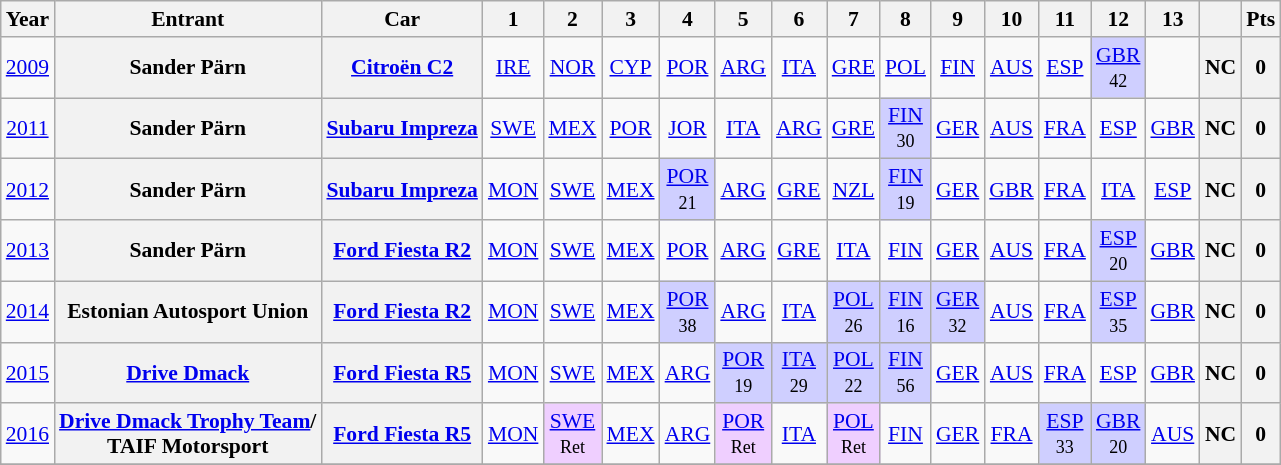<table class="wikitable" border="1" style="text-align:center; font-size:90%;">
<tr>
<th>Year</th>
<th>Entrant</th>
<th>Car</th>
<th>1</th>
<th>2</th>
<th>3</th>
<th>4</th>
<th>5</th>
<th>6</th>
<th>7</th>
<th>8</th>
<th>9</th>
<th>10</th>
<th>11</th>
<th>12</th>
<th>13</th>
<th></th>
<th>Pts</th>
</tr>
<tr>
<td><a href='#'>2009</a></td>
<th>Sander Pärn</th>
<th><a href='#'>Citroën C2</a></th>
<td><a href='#'>IRE</a></td>
<td><a href='#'>NOR</a></td>
<td><a href='#'>CYP</a></td>
<td><a href='#'>POR</a></td>
<td><a href='#'>ARG</a></td>
<td><a href='#'>ITA</a></td>
<td><a href='#'>GRE</a></td>
<td><a href='#'>POL</a></td>
<td><a href='#'>FIN</a></td>
<td><a href='#'>AUS</a></td>
<td><a href='#'>ESP</a></td>
<td style="background:#CFCFFF;"><a href='#'>GBR</a><br><small>42</small></td>
<td></td>
<th>NC</th>
<th>0</th>
</tr>
<tr>
<td><a href='#'>2011</a></td>
<th>Sander Pärn</th>
<th><a href='#'>Subaru Impreza</a></th>
<td><a href='#'>SWE</a></td>
<td><a href='#'>MEX</a></td>
<td><a href='#'>POR</a></td>
<td><a href='#'>JOR</a></td>
<td><a href='#'>ITA</a></td>
<td><a href='#'>ARG</a></td>
<td><a href='#'>GRE</a></td>
<td style="background:#CFCFFF;"><a href='#'>FIN</a><br><small>30</small></td>
<td><a href='#'>GER</a></td>
<td><a href='#'>AUS</a></td>
<td><a href='#'>FRA</a></td>
<td><a href='#'>ESP</a></td>
<td><a href='#'>GBR</a></td>
<th>NC</th>
<th>0</th>
</tr>
<tr>
<td><a href='#'>2012</a></td>
<th>Sander Pärn</th>
<th><a href='#'>Subaru Impreza</a></th>
<td><a href='#'>MON</a></td>
<td><a href='#'>SWE</a></td>
<td><a href='#'>MEX</a></td>
<td style="background:#CFCFFF;"><a href='#'>POR</a><br><small>21</small></td>
<td><a href='#'>ARG</a></td>
<td><a href='#'>GRE</a></td>
<td><a href='#'>NZL</a></td>
<td style="background:#CFCFFF;"><a href='#'>FIN</a><br><small>19</small></td>
<td><a href='#'>GER</a></td>
<td><a href='#'>GBR</a></td>
<td><a href='#'>FRA</a></td>
<td><a href='#'>ITA</a></td>
<td><a href='#'>ESP</a></td>
<th>NC</th>
<th>0</th>
</tr>
<tr>
<td><a href='#'>2013</a></td>
<th>Sander Pärn</th>
<th><a href='#'>Ford Fiesta R2</a></th>
<td><a href='#'>MON</a></td>
<td><a href='#'>SWE</a></td>
<td><a href='#'>MEX</a></td>
<td><a href='#'>POR</a></td>
<td><a href='#'>ARG</a></td>
<td><a href='#'>GRE</a></td>
<td><a href='#'>ITA</a></td>
<td><a href='#'>FIN</a></td>
<td><a href='#'>GER</a></td>
<td><a href='#'>AUS</a></td>
<td><a href='#'>FRA</a></td>
<td style="background:#CFCFFF;"><a href='#'>ESP</a><br><small>20</small></td>
<td><a href='#'>GBR</a></td>
<th>NC</th>
<th>0</th>
</tr>
<tr>
<td><a href='#'>2014</a></td>
<th>Estonian Autosport Union</th>
<th><a href='#'>Ford Fiesta R2</a></th>
<td><a href='#'>MON</a></td>
<td><a href='#'>SWE</a></td>
<td><a href='#'>MEX</a></td>
<td style="background:#CFCFFF;"><a href='#'>POR</a><br><small>38</small></td>
<td><a href='#'>ARG</a></td>
<td><a href='#'>ITA</a></td>
<td style="background:#CFCFFF;"><a href='#'>POL</a><br><small>26</small></td>
<td style="background:#CFCFFF;"><a href='#'>FIN</a><br><small>16</small></td>
<td style="background:#CFCFFF;"><a href='#'>GER</a><br><small>32</small></td>
<td><a href='#'>AUS</a></td>
<td><a href='#'>FRA</a></td>
<td style="background:#CFCFFF;"><a href='#'>ESP</a><br><small>35</small></td>
<td><a href='#'>GBR</a></td>
<th>NC</th>
<th>0</th>
</tr>
<tr>
<td><a href='#'>2015</a></td>
<th><a href='#'>Drive Dmack</a></th>
<th><a href='#'>Ford Fiesta R5</a></th>
<td><a href='#'>MON</a></td>
<td><a href='#'>SWE</a></td>
<td><a href='#'>MEX</a></td>
<td><a href='#'>ARG</a></td>
<td style="background:#CFCFFF;"><a href='#'>POR</a><br><small>19</small></td>
<td style="background:#CFCFFF;"><a href='#'>ITA</a><br><small>29</small></td>
<td style="background:#CFCFFF;"><a href='#'>POL</a><br><small>22</small></td>
<td style="background:#CFCFFF;"><a href='#'>FIN</a><br><small>56</small></td>
<td><a href='#'>GER</a></td>
<td><a href='#'>AUS</a></td>
<td><a href='#'>FRA</a></td>
<td><a href='#'>ESP</a></td>
<td><a href='#'>GBR</a></td>
<th>NC</th>
<th>0</th>
</tr>
<tr>
<td><a href='#'>2016</a></td>
<th><a href='#'>Drive Dmack Trophy Team</a>/<br>TAIF Motorsport</th>
<th><a href='#'>Ford Fiesta R5</a></th>
<td><a href='#'>MON</a></td>
<td style="background:#EFCFFF;"><a href='#'>SWE</a><br><small>Ret</small></td>
<td><a href='#'>MEX</a></td>
<td><a href='#'>ARG</a></td>
<td style="background:#EFCFFF;"><a href='#'>POR</a><br><small>Ret</small></td>
<td><a href='#'>ITA</a></td>
<td style="background:#EFCFFF;"><a href='#'>POL</a><br><small>Ret</small></td>
<td><a href='#'>FIN</a></td>
<td><a href='#'>GER</a></td>
<td><a href='#'>FRA</a></td>
<td style="background:#CFCFFF;"><a href='#'>ESP</a><br><small>33</small></td>
<td style="background:#CFCFFF;"><a href='#'>GBR</a><br><small>20</small></td>
<td><a href='#'>AUS</a></td>
<th>NC</th>
<th>0</th>
</tr>
<tr>
</tr>
</table>
